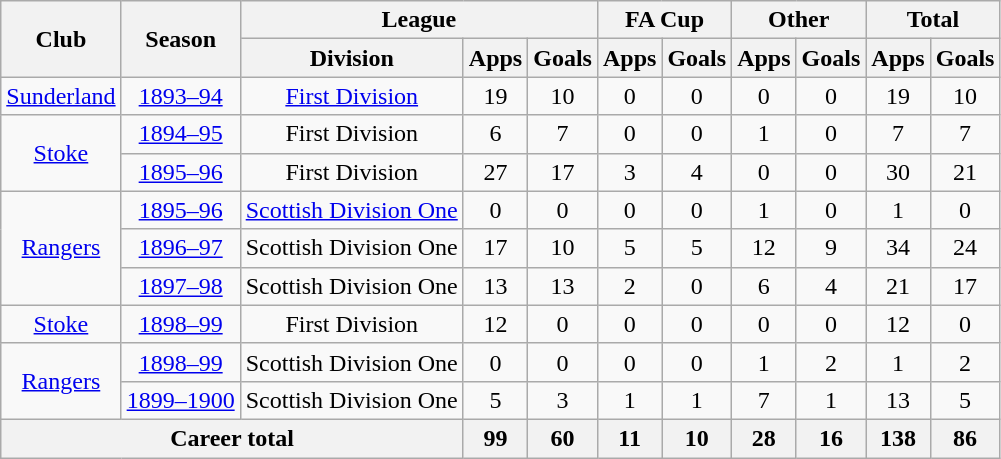<table class="wikitable" style="text-align: center;">
<tr>
<th rowspan="2">Club</th>
<th rowspan="2">Season</th>
<th colspan="3">League</th>
<th colspan="2">FA Cup</th>
<th colspan="2">Other</th>
<th colspan="2">Total</th>
</tr>
<tr>
<th>Division</th>
<th>Apps</th>
<th>Goals</th>
<th>Apps</th>
<th>Goals</th>
<th>Apps</th>
<th>Goals</th>
<th>Apps</th>
<th>Goals</th>
</tr>
<tr>
<td><a href='#'>Sunderland</a></td>
<td><a href='#'>1893–94</a></td>
<td><a href='#'>First Division</a></td>
<td>19</td>
<td>10</td>
<td>0</td>
<td>0</td>
<td>0</td>
<td>0</td>
<td>19</td>
<td>10</td>
</tr>
<tr>
<td rowspan=2><a href='#'>Stoke</a></td>
<td><a href='#'>1894–95</a></td>
<td>First Division</td>
<td>6</td>
<td>7</td>
<td>0</td>
<td>0</td>
<td>1</td>
<td>0</td>
<td>7</td>
<td>7</td>
</tr>
<tr>
<td><a href='#'>1895–96</a></td>
<td>First Division</td>
<td>27</td>
<td>17</td>
<td>3</td>
<td>4</td>
<td>0</td>
<td>0</td>
<td>30</td>
<td>21</td>
</tr>
<tr>
<td rowspan=3><a href='#'>Rangers</a></td>
<td><a href='#'>1895–96</a></td>
<td><a href='#'>Scottish Division One</a></td>
<td>0</td>
<td>0</td>
<td>0</td>
<td>0</td>
<td>1</td>
<td>0</td>
<td>1</td>
<td>0</td>
</tr>
<tr>
<td><a href='#'>1896–97</a></td>
<td>Scottish Division One</td>
<td>17</td>
<td>10</td>
<td>5</td>
<td>5</td>
<td>12</td>
<td>9</td>
<td>34</td>
<td>24</td>
</tr>
<tr>
<td><a href='#'>1897–98</a></td>
<td>Scottish Division One</td>
<td>13</td>
<td>13</td>
<td>2</td>
<td>0</td>
<td>6</td>
<td>4</td>
<td>21</td>
<td>17</td>
</tr>
<tr>
<td><a href='#'>Stoke</a></td>
<td><a href='#'>1898–99</a></td>
<td>First Division</td>
<td>12</td>
<td>0</td>
<td>0</td>
<td>0</td>
<td>0</td>
<td>0</td>
<td>12</td>
<td>0</td>
</tr>
<tr>
<td rowspan=2><a href='#'>Rangers</a></td>
<td><a href='#'>1898–99</a></td>
<td>Scottish Division One</td>
<td>0</td>
<td>0</td>
<td>0</td>
<td>0</td>
<td>1</td>
<td>2</td>
<td>1</td>
<td>2</td>
</tr>
<tr>
<td><a href='#'>1899–1900</a></td>
<td>Scottish Division One</td>
<td>5</td>
<td>3</td>
<td>1</td>
<td>1</td>
<td>7</td>
<td>1</td>
<td>13</td>
<td>5</td>
</tr>
<tr>
<th colspan=3>Career total</th>
<th>99</th>
<th>60</th>
<th>11</th>
<th>10</th>
<th>28</th>
<th>16</th>
<th>138</th>
<th>86</th>
</tr>
</table>
